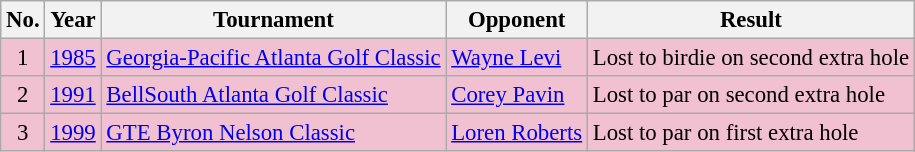<table class="wikitable" style="font-size:95%;">
<tr>
<th>No.</th>
<th>Year</th>
<th>Tournament</th>
<th>Opponent</th>
<th>Result</th>
</tr>
<tr style="background:#F2C1D1;">
<td align=center>1</td>
<td><a href='#'>1985</a></td>
<td><a href='#'>Georgia-Pacific Atlanta Golf Classic</a></td>
<td> <a href='#'>Wayne Levi</a></td>
<td>Lost to birdie on second extra hole</td>
</tr>
<tr style="background:#F2C1D1;">
<td align=center>2</td>
<td><a href='#'>1991</a></td>
<td><a href='#'>BellSouth Atlanta Golf Classic</a></td>
<td> <a href='#'>Corey Pavin</a></td>
<td>Lost to par on second extra hole</td>
</tr>
<tr style="background:#F2C1D1;">
<td align=center>3</td>
<td><a href='#'>1999</a></td>
<td><a href='#'>GTE Byron Nelson Classic</a></td>
<td> <a href='#'>Loren Roberts</a></td>
<td>Lost to par on first extra hole</td>
</tr>
</table>
